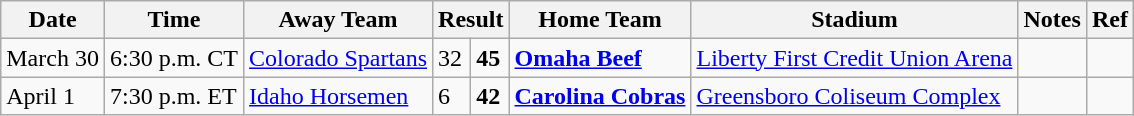<table class="wikitable">
<tr>
<th>Date</th>
<th>Time</th>
<th>Away Team</th>
<th colspan="2">Result</th>
<th>Home Team</th>
<th>Stadium</th>
<th>Notes</th>
<th>Ref</th>
</tr>
<tr>
<td>March 30</td>
<td>6:30 p.m. CT</td>
<td><a href='#'>Colorado Spartans</a></td>
<td>32</td>
<td><strong>45</strong></td>
<td><strong><a href='#'>Omaha Beef</a></strong></td>
<td><a href='#'>Liberty First Credit Union Arena</a></td>
<td></td>
<td></td>
</tr>
<tr>
<td>April 1</td>
<td>7:30 p.m. ET</td>
<td><a href='#'>Idaho Horsemen</a></td>
<td>6</td>
<td><strong>42</strong></td>
<td><strong><a href='#'>Carolina Cobras</a></strong></td>
<td><a href='#'>Greensboro Coliseum Complex</a></td>
<td></td>
<td></td>
</tr>
</table>
